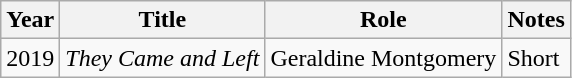<table class="wikitable sortable">
<tr>
<th>Year</th>
<th>Title</th>
<th>Role</th>
<th class="unsortable">Notes</th>
</tr>
<tr>
<td>2019</td>
<td><em>They Came and Left</em></td>
<td>Geraldine Montgomery</td>
<td>Short</td>
</tr>
</table>
